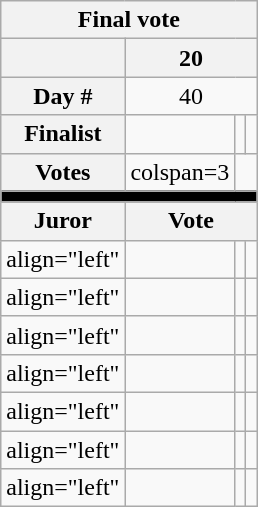<table class="wikitable" style="text-align:center">
<tr>
<th colspan="4">Final vote</th>
</tr>
<tr>
<th></th>
<th colspan="3">20</th>
</tr>
<tr>
<th>Day #</th>
<td colspan="3">40</td>
</tr>
<tr>
<th>Finalist</th>
<td></td>
<td></td>
<td></td>
</tr>
<tr>
<th>Votes</th>
<td>colspan=3 </td>
</tr>
<tr>
<td colspan=4 bgcolor=black></td>
</tr>
<tr>
<th>Juror</th>
<th colspan="3">Vote</th>
</tr>
<tr>
<td>align="left" </td>
<td></td>
<td></td>
<td></td>
</tr>
<tr>
<td>align="left" </td>
<td></td>
<td></td>
<td></td>
</tr>
<tr>
<td>align="left" </td>
<td></td>
<td></td>
<td></td>
</tr>
<tr>
<td>align="left" </td>
<td></td>
<td></td>
<td></td>
</tr>
<tr>
<td>align="left" </td>
<td></td>
<td></td>
<td></td>
</tr>
<tr>
<td>align="left" </td>
<td></td>
<td></td>
<td></td>
</tr>
<tr>
<td>align="left" </td>
<td></td>
<td></td>
<td></td>
</tr>
</table>
